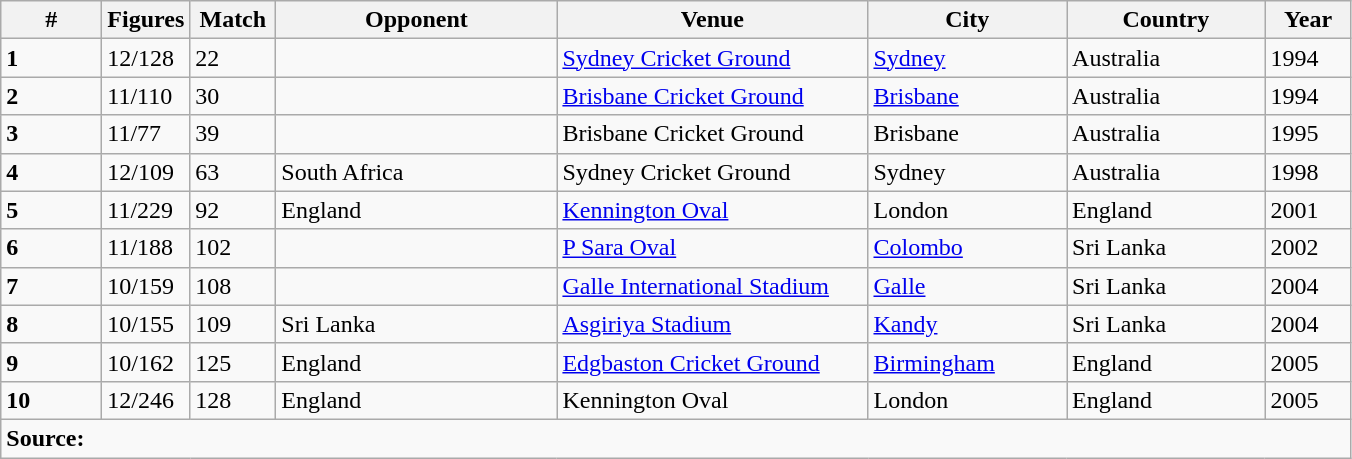<table class="wikitable sortable" width:"100%">
<tr>
<th style="width:60px;">#</th>
<th style="width:50px;">Figures</th>
<th style="width:50px;">Match</th>
<th style="width:180px;">Opponent</th>
<th style="width:200px;">Venue</th>
<th style="width:125px;">City</th>
<th style="width:125px;">Country</th>
<th width=50">Year</th>
</tr>
<tr>
<td><strong>1</strong></td>
<td>12/128</td>
<td>22</td>
<td></td>
<td><a href='#'>Sydney Cricket Ground</a></td>
<td><a href='#'>Sydney</a></td>
<td>Australia</td>
<td>1994</td>
</tr>
<tr>
<td><strong>2</strong></td>
<td>11/110</td>
<td>30</td>
<td></td>
<td><a href='#'>Brisbane Cricket Ground</a></td>
<td><a href='#'>Brisbane</a></td>
<td>Australia</td>
<td>1994</td>
</tr>
<tr>
<td><strong>3</strong></td>
<td>11/77</td>
<td>39</td>
<td></td>
<td>Brisbane Cricket Ground</td>
<td>Brisbane</td>
<td>Australia</td>
<td>1995</td>
</tr>
<tr>
<td><strong>4</strong></td>
<td>12/109</td>
<td>63</td>
<td> South Africa</td>
<td>Sydney Cricket Ground</td>
<td>Sydney</td>
<td>Australia</td>
<td>1998</td>
</tr>
<tr>
<td><strong>5</strong></td>
<td>11/229</td>
<td>92</td>
<td> England</td>
<td><a href='#'>Kennington Oval</a></td>
<td>London</td>
<td>England</td>
<td>2001</td>
</tr>
<tr>
<td><strong>6</strong></td>
<td>11/188</td>
<td>102</td>
<td></td>
<td><a href='#'>P Sara Oval</a></td>
<td><a href='#'>Colombo</a></td>
<td>Sri Lanka</td>
<td>2002</td>
</tr>
<tr>
<td><strong>7</strong></td>
<td>10/159</td>
<td>108</td>
<td></td>
<td><a href='#'>Galle International Stadium</a></td>
<td><a href='#'>Galle</a></td>
<td>Sri Lanka</td>
<td>2004</td>
</tr>
<tr>
<td><strong>8</strong></td>
<td>10/155</td>
<td>109</td>
<td> Sri Lanka</td>
<td><a href='#'>Asgiriya Stadium</a></td>
<td><a href='#'>Kandy</a></td>
<td>Sri Lanka</td>
<td>2004</td>
</tr>
<tr>
<td><strong>9</strong></td>
<td>10/162</td>
<td>125</td>
<td> England</td>
<td><a href='#'>Edgbaston Cricket Ground</a></td>
<td><a href='#'>Birmingham</a></td>
<td>England</td>
<td>2005</td>
</tr>
<tr>
<td><strong>10</strong></td>
<td>12/246</td>
<td>128</td>
<td> England</td>
<td>Kennington Oval</td>
<td>London</td>
<td>England</td>
<td>2005</td>
</tr>
<tr>
<td colspan=12><strong>Source:</strong></td>
</tr>
</table>
